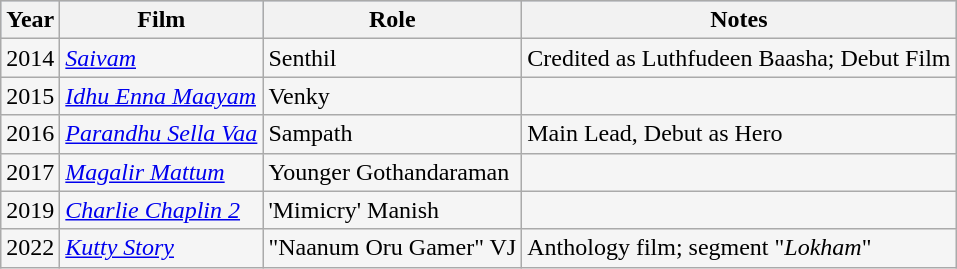<table class="wikitable sortable" style="background:#f5f5f5;">
<tr style="background:#B0C4DE;">
<th>Year</th>
<th>Film</th>
<th>Role</th>
<th class="unsortable">Notes</th>
</tr>
<tr>
<td>2014</td>
<td><em><a href='#'>Saivam</a></em></td>
<td>Senthil</td>
<td>Credited as Luthfudeen Baasha; Debut Film</td>
</tr>
<tr>
<td>2015</td>
<td><em><a href='#'>Idhu Enna Maayam</a></em></td>
<td>Venky</td>
<td></td>
</tr>
<tr>
<td>2016</td>
<td><em><a href='#'>Parandhu Sella Vaa</a></em></td>
<td>Sampath</td>
<td>Main Lead, Debut as Hero</td>
</tr>
<tr>
<td>2017</td>
<td><em><a href='#'>Magalir Mattum</a></em></td>
<td>Younger Gothandaraman</td>
<td></td>
</tr>
<tr>
<td>2019</td>
<td><em><a href='#'>Charlie Chaplin 2</a></em></td>
<td>'Mimicry' Manish</td>
<td></td>
</tr>
<tr>
<td>2022</td>
<td><em><a href='#'>Kutty Story</a></em></td>
<td>"Naanum Oru Gamer" VJ</td>
<td>Anthology film; segment "<em>Lokham</em>"</td>
</tr>
</table>
